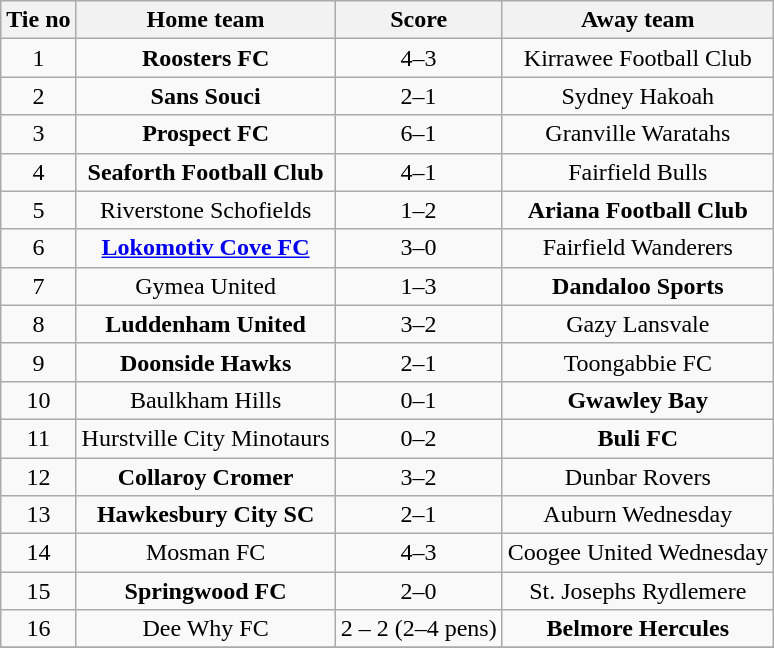<table class="wikitable" style="text-align: center">
<tr>
<th>Tie no</th>
<th>Home team</th>
<th>Score</th>
<th>Away team</th>
</tr>
<tr>
<td>1</td>
<td><strong>Roosters FC</strong></td>
<td>4–3</td>
<td>Kirrawee Football Club</td>
</tr>
<tr>
<td>2</td>
<td><strong>Sans Souci</strong></td>
<td>2–1</td>
<td>Sydney Hakoah</td>
</tr>
<tr>
<td>3</td>
<td><strong>Prospect FC</strong></td>
<td>6–1</td>
<td>Granville Waratahs</td>
</tr>
<tr>
<td>4</td>
<td><strong>Seaforth Football Club</strong></td>
<td>4–1</td>
<td>Fairfield Bulls</td>
</tr>
<tr>
<td>5</td>
<td>Riverstone Schofields</td>
<td>1–2</td>
<td><strong>Ariana Football Club</strong></td>
</tr>
<tr>
<td>6</td>
<td><strong><a href='#'>Lokomotiv Cove FC</a></strong></td>
<td>3–0</td>
<td>Fairfield Wanderers</td>
</tr>
<tr>
<td>7</td>
<td>Gymea United</td>
<td>1–3</td>
<td><strong> Dandaloo Sports</strong></td>
</tr>
<tr>
<td>8</td>
<td><strong>Luddenham United</strong></td>
<td>3–2</td>
<td>Gazy Lansvale</td>
</tr>
<tr>
<td>9</td>
<td><strong>Doonside Hawks</strong></td>
<td>2–1</td>
<td>Toongabbie FC</td>
</tr>
<tr>
<td>10</td>
<td>Baulkham Hills</td>
<td>0–1</td>
<td><strong>Gwawley Bay</strong></td>
</tr>
<tr>
<td>11</td>
<td>Hurstville City Minotaurs</td>
<td>0–2</td>
<td><strong>Buli FC</strong></td>
</tr>
<tr>
<td>12</td>
<td><strong>Collaroy Cromer</strong></td>
<td>3–2</td>
<td>Dunbar Rovers</td>
</tr>
<tr>
<td>13</td>
<td><strong>Hawkesbury City SC</strong></td>
<td>2–1</td>
<td>Auburn Wednesday</td>
</tr>
<tr>
<td>14</td>
<td>Mosman FC</td>
<td>4–3</td>
<td>Coogee United Wednesday</td>
</tr>
<tr>
<td>15</td>
<td><strong>Springwood FC</strong></td>
<td>2–0</td>
<td>St. Josephs Rydlemere</td>
</tr>
<tr>
<td>16</td>
<td>Dee Why FC</td>
<td>2 – 2 (2–4 pens)</td>
<td><strong>Belmore Hercules</strong></td>
</tr>
<tr>
</tr>
</table>
